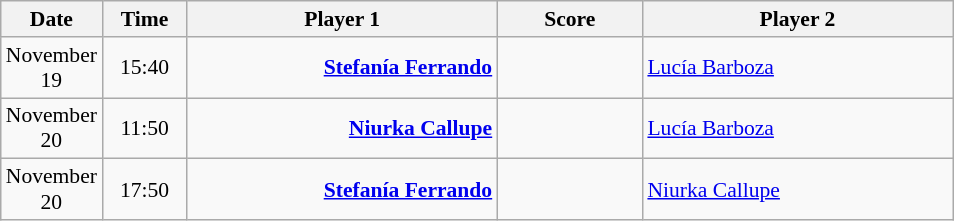<table class="wikitable" style="font-size:90%; text-align:center">
<tr>
<th width="50">Date</th>
<th width="50">Time</th>
<th width="200">Player 1</th>
<th width="90">Score</th>
<th width="200">Player 2</th>
</tr>
<tr>
<td>November 19</td>
<td>15:40</td>
<td align="right"><strong><a href='#'>Stefanía Ferrando</a> </strong></td>
<td></td>
<td align="left"> <a href='#'>Lucía Barboza</a></td>
</tr>
<tr>
<td>November 20</td>
<td>11:50</td>
<td align="right"><strong><a href='#'>Niurka Callupe</a> </strong></td>
<td></td>
<td align="left"> <a href='#'>Lucía Barboza</a></td>
</tr>
<tr>
<td>November 20</td>
<td>17:50</td>
<td align="right"><strong><a href='#'>Stefanía Ferrando</a> </strong></td>
<td></td>
<td align="left"> <a href='#'>Niurka Callupe</a></td>
</tr>
</table>
